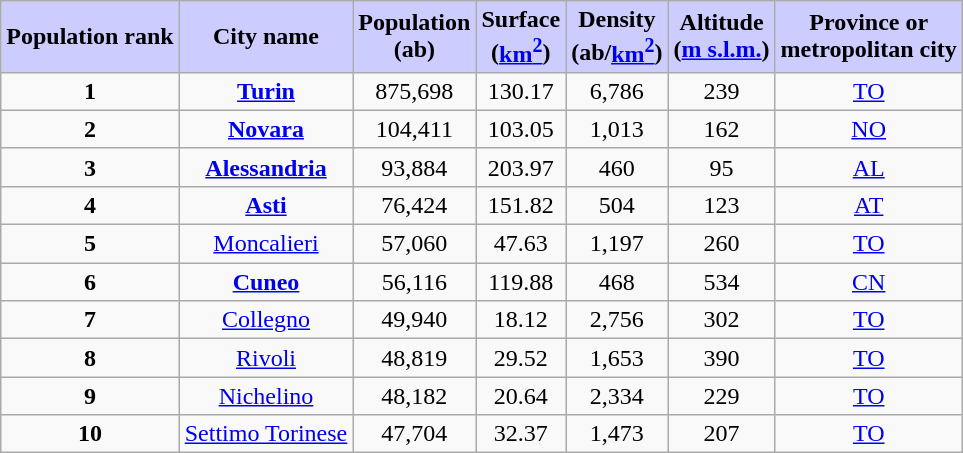<table class="wikitable" style="text-align:center;" class="wikitable sortable">
<tr>
<th style="background:#CCCCFF">Population rank</th>
<th style="background:#CCCCFF">City name</th>
<th style="background:#CCCCFF">Population<br>(ab)</th>
<th style="background:#CCCCFF">Surface<br>(<a href='#'>km<sup>2</sup></a>)</th>
<th style="background:#CCCCFF">Density<br>(ab/<a href='#'>km<sup>2</sup></a>)</th>
<th style="background:#CCCCFF">Altitude<br>(<a href='#'>m s.l.m.</a>)</th>
<th style="background:#CCCCFF">Province or<br>metropolitan city</th>
</tr>
<tr>
<td><strong>1</strong></td>
<td><strong><a href='#'>Turin</a></strong></td>
<td>875,698</td>
<td>130.17</td>
<td>6,786</td>
<td>239</td>
<td><a href='#'>TO</a></td>
</tr>
<tr>
<td><strong>2</strong></td>
<td><strong><a href='#'>Novara</a></strong></td>
<td>104,411</td>
<td>103.05</td>
<td>1,013</td>
<td>162</td>
<td><a href='#'>NO</a></td>
</tr>
<tr>
<td><strong>3</strong></td>
<td><strong><a href='#'>Alessandria</a></strong></td>
<td>93,884</td>
<td>203.97</td>
<td>460</td>
<td>95</td>
<td><a href='#'>AL</a></td>
</tr>
<tr>
<td><strong>4</strong></td>
<td><strong><a href='#'>Asti</a></strong></td>
<td>76,424</td>
<td>151.82</td>
<td>504</td>
<td>123</td>
<td><a href='#'>AT</a></td>
</tr>
<tr>
<td><strong>5</strong></td>
<td><a href='#'>Moncalieri</a></td>
<td>57,060</td>
<td>47.63</td>
<td>1,197</td>
<td>260</td>
<td><a href='#'>TO</a></td>
</tr>
<tr>
<td><strong>6</strong></td>
<td><strong><a href='#'>Cuneo</a></strong></td>
<td>56,116</td>
<td>119.88</td>
<td>468</td>
<td>534</td>
<td><a href='#'>CN</a></td>
</tr>
<tr>
<td><strong>7</strong></td>
<td><a href='#'>Collegno</a></td>
<td>49,940</td>
<td>18.12</td>
<td>2,756</td>
<td>302</td>
<td><a href='#'>TO</a></td>
</tr>
<tr>
<td><strong>8</strong></td>
<td><a href='#'>Rivoli</a></td>
<td>48,819</td>
<td>29.52</td>
<td>1,653</td>
<td>390</td>
<td><a href='#'>TO</a></td>
</tr>
<tr>
<td><strong>9</strong></td>
<td><a href='#'>Nichelino</a></td>
<td>48,182</td>
<td>20.64</td>
<td>2,334</td>
<td>229</td>
<td><a href='#'>TO</a></td>
</tr>
<tr>
<td><strong>10</strong></td>
<td><a href='#'>Settimo Torinese</a></td>
<td>47,704</td>
<td>32.37</td>
<td>1,473</td>
<td>207</td>
<td><a href='#'>TO</a></td>
</tr>
</table>
